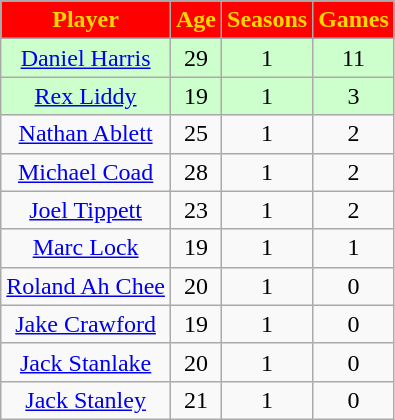<table class="wikitable sortable sortable">
<tr>
<th style="background:red; color:gold">Player</th>
<th style="background:red; color:gold">Age</th>
<th style="background:red; color:gold">Seasons</th>
<th style="background:red; color:gold">Games</th>
</tr>
<tr style="text-align: center; background:#cfc;">
<td><a href='#'>Daniel Harris</a></td>
<td>29</td>
<td>1</td>
<td>11</td>
</tr>
<tr style="text-align: center; background:#cfc;">
<td><a href='#'>Rex Liddy</a></td>
<td>19</td>
<td>1</td>
<td>3</td>
</tr>
<tr style="text-align: center">
<td><a href='#'>Nathan Ablett</a></td>
<td>25</td>
<td>1</td>
<td>2</td>
</tr>
<tr style="text-align: center">
<td><a href='#'>Michael Coad</a></td>
<td>28</td>
<td>1</td>
<td>2</td>
</tr>
<tr style="text-align: center">
<td><a href='#'>Joel Tippett</a></td>
<td>23</td>
<td>1</td>
<td>2</td>
</tr>
<tr style="text-align: center">
<td><a href='#'>Marc Lock</a></td>
<td>19</td>
<td>1</td>
<td>1</td>
</tr>
<tr style="text-align: center">
<td><a href='#'>Roland Ah Chee</a></td>
<td>20</td>
<td>1</td>
<td>0</td>
</tr>
<tr style="text-align: center">
<td><a href='#'>Jake Crawford</a></td>
<td>19</td>
<td>1</td>
<td>0</td>
</tr>
<tr style="text-align: center">
<td><a href='#'>Jack Stanlake</a></td>
<td>20</td>
<td>1</td>
<td>0</td>
</tr>
<tr style="text-align: center">
<td><a href='#'>Jack Stanley</a></td>
<td>21</td>
<td>1</td>
<td>0</td>
</tr>
</table>
